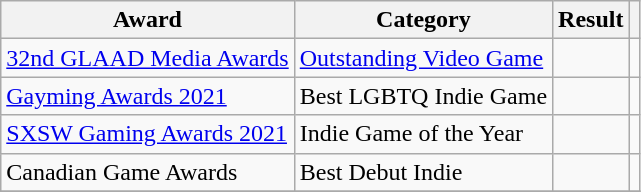<table class="wikitable">
<tr>
<th>Award</th>
<th>Category</th>
<th>Result</th>
<th></th>
</tr>
<tr>
<td><a href='#'>32nd GLAAD Media Awards</a></td>
<td><a href='#'>Outstanding Video Game</a></td>
<td></td>
<td></td>
</tr>
<tr>
<td><a href='#'>Gayming Awards 2021</a></td>
<td>Best LGBTQ Indie Game</td>
<td></td>
<td></td>
</tr>
<tr>
<td><a href='#'>SXSW Gaming Awards 2021</a></td>
<td>Indie Game of the Year</td>
<td></td>
<td></td>
</tr>
<tr>
<td>Canadian Game Awards</td>
<td>Best Debut Indie</td>
<td></td>
<td></td>
</tr>
<tr>
</tr>
</table>
